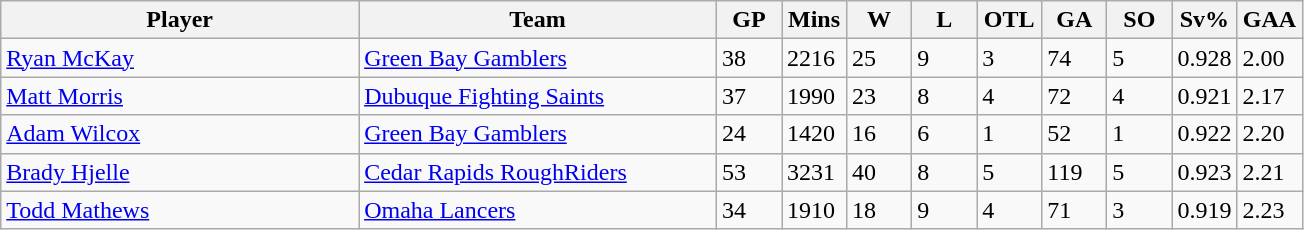<table class="wikitable">
<tr>
<th bgcolor="#DDDDFF" width="27.5%">Player</th>
<th bgcolor="#DDDDFF" width="27.5%">Team</th>
<th bgcolor="#DDDDFF" width="5%">GP</th>
<th bgcolor="#DDDDFF" width="5%">Mins</th>
<th bgcolor="#DDDDFF" width="5%">W</th>
<th bgcolor="#DDDDFF" width="5%">L</th>
<th bgcolor="#DDDDFF" width="5%">OTL</th>
<th bgcolor="#DDDDFF" width="5%">GA</th>
<th bgcolor="#DDDDFF" width="5%">SO</th>
<th bgcolor="#DDDDFF" width="5%">Sv%</th>
<th bgcolor="#DDDDFF" width="5%">GAA</th>
</tr>
<tr>
<td><a href='#'>Ryan McKay</a></td>
<td><a href='#'>Green Bay Gamblers</a></td>
<td>38</td>
<td>2216</td>
<td>25</td>
<td>9</td>
<td>3</td>
<td>74</td>
<td>5</td>
<td>0.928</td>
<td>2.00</td>
</tr>
<tr>
<td><a href='#'>Matt Morris</a></td>
<td><a href='#'>Dubuque Fighting Saints</a></td>
<td>37</td>
<td>1990</td>
<td>23</td>
<td>8</td>
<td>4</td>
<td>72</td>
<td>4</td>
<td>0.921</td>
<td>2.17</td>
</tr>
<tr>
<td><a href='#'>Adam Wilcox</a></td>
<td><a href='#'>Green Bay Gamblers</a></td>
<td>24</td>
<td>1420</td>
<td>16</td>
<td>6</td>
<td>1</td>
<td>52</td>
<td>1</td>
<td>0.922</td>
<td>2.20</td>
</tr>
<tr>
<td><a href='#'>Brady Hjelle</a></td>
<td><a href='#'>Cedar Rapids RoughRiders</a></td>
<td>53</td>
<td>3231</td>
<td>40</td>
<td>8</td>
<td>5</td>
<td>119</td>
<td>5</td>
<td>0.923</td>
<td>2.21</td>
</tr>
<tr>
<td><a href='#'>Todd Mathews</a></td>
<td><a href='#'>Omaha Lancers</a></td>
<td>34</td>
<td>1910</td>
<td>18</td>
<td>9</td>
<td>4</td>
<td>71</td>
<td>3</td>
<td>0.919</td>
<td>2.23</td>
</tr>
</table>
